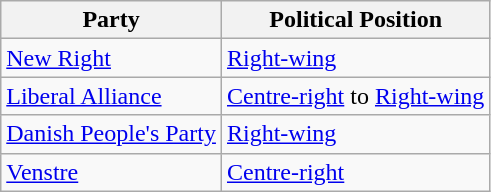<table class="wikitable mw-collapsible mw-collapsed">
<tr>
<th>Party</th>
<th>Political Position</th>
</tr>
<tr>
<td><a href='#'>New Right</a></td>
<td><a href='#'>Right-wing</a></td>
</tr>
<tr>
<td><a href='#'>Liberal Alliance</a></td>
<td><a href='#'>Centre-right</a> to <a href='#'>Right-wing</a></td>
</tr>
<tr>
<td><a href='#'>Danish People's Party</a></td>
<td><a href='#'>Right-wing</a></td>
</tr>
<tr>
<td><a href='#'>Venstre</a></td>
<td><a href='#'>Centre-right</a></td>
</tr>
</table>
